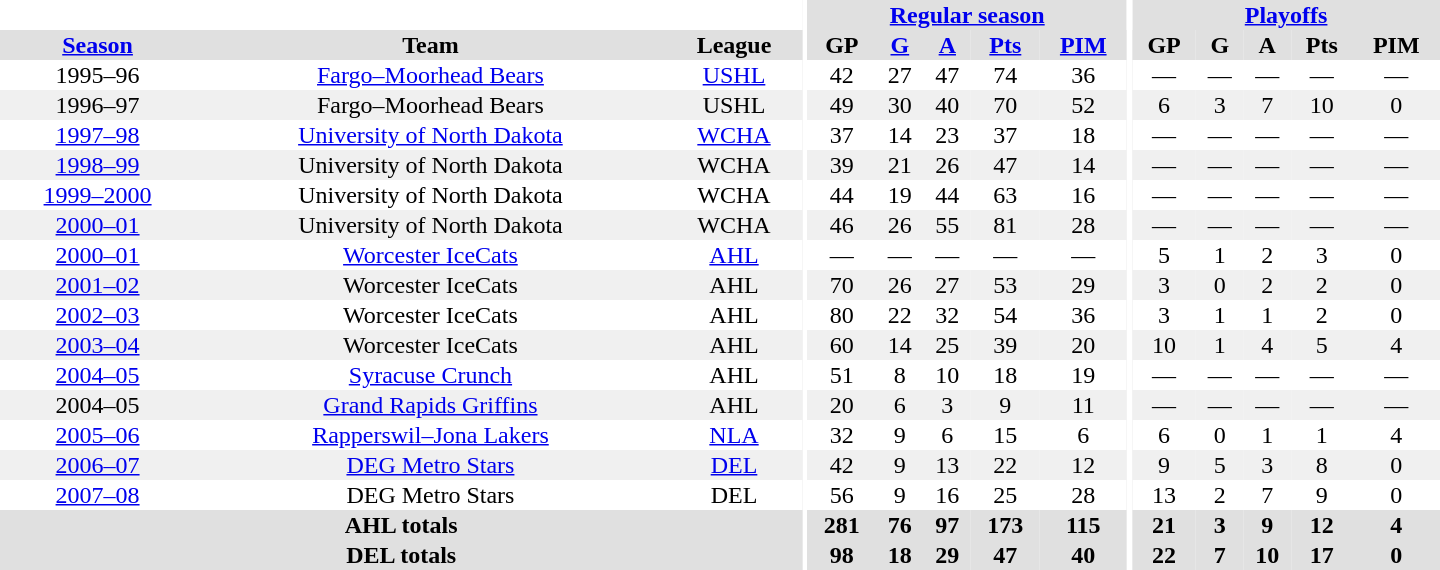<table border="0" cellpadding="1" cellspacing="0" style="text-align:center; width:60em">
<tr bgcolor="#e0e0e0">
<th colspan="3" bgcolor="#ffffff"></th>
<th rowspan="99" bgcolor="#ffffff"></th>
<th colspan="5"><a href='#'>Regular season</a></th>
<th rowspan="99" bgcolor="#ffffff"></th>
<th colspan="5"><a href='#'>Playoffs</a></th>
</tr>
<tr bgcolor="#e0e0e0">
<th><a href='#'>Season</a></th>
<th>Team</th>
<th>League</th>
<th>GP</th>
<th><a href='#'>G</a></th>
<th><a href='#'>A</a></th>
<th><a href='#'>Pts</a></th>
<th><a href='#'>PIM</a></th>
<th>GP</th>
<th>G</th>
<th>A</th>
<th>Pts</th>
<th>PIM</th>
</tr>
<tr>
<td>1995–96</td>
<td><a href='#'>Fargo–Moorhead Bears</a></td>
<td><a href='#'>USHL</a></td>
<td>42</td>
<td>27</td>
<td>47</td>
<td>74</td>
<td>36</td>
<td>—</td>
<td>—</td>
<td>—</td>
<td>—</td>
<td>—</td>
</tr>
<tr bgcolor="#f0f0f0">
<td>1996–97</td>
<td>Fargo–Moorhead Bears</td>
<td>USHL</td>
<td>49</td>
<td>30</td>
<td>40</td>
<td>70</td>
<td>52</td>
<td>6</td>
<td>3</td>
<td>7</td>
<td>10</td>
<td>0</td>
</tr>
<tr>
<td><a href='#'>1997–98</a></td>
<td><a href='#'>University of North Dakota</a></td>
<td><a href='#'>WCHA</a></td>
<td>37</td>
<td>14</td>
<td>23</td>
<td>37</td>
<td>18</td>
<td>—</td>
<td>—</td>
<td>—</td>
<td>—</td>
<td>—</td>
</tr>
<tr bgcolor="#f0f0f0">
<td><a href='#'>1998–99</a></td>
<td>University of North Dakota</td>
<td>WCHA</td>
<td>39</td>
<td>21</td>
<td>26</td>
<td>47</td>
<td>14</td>
<td>—</td>
<td>—</td>
<td>—</td>
<td>—</td>
<td>—</td>
</tr>
<tr>
<td><a href='#'>1999–2000</a></td>
<td>University of North Dakota</td>
<td>WCHA</td>
<td>44</td>
<td>19</td>
<td>44</td>
<td>63</td>
<td>16</td>
<td>—</td>
<td>—</td>
<td>—</td>
<td>—</td>
<td>—</td>
</tr>
<tr bgcolor="#f0f0f0">
<td><a href='#'>2000–01</a></td>
<td>University of North Dakota</td>
<td>WCHA</td>
<td>46</td>
<td>26</td>
<td>55</td>
<td>81</td>
<td>28</td>
<td>—</td>
<td>—</td>
<td>—</td>
<td>—</td>
<td>—</td>
</tr>
<tr>
<td><a href='#'>2000–01</a></td>
<td><a href='#'>Worcester IceCats</a></td>
<td><a href='#'>AHL</a></td>
<td>—</td>
<td>—</td>
<td>—</td>
<td>—</td>
<td>—</td>
<td>5</td>
<td>1</td>
<td>2</td>
<td>3</td>
<td>0</td>
</tr>
<tr bgcolor="#f0f0f0">
<td><a href='#'>2001–02</a></td>
<td>Worcester IceCats</td>
<td>AHL</td>
<td>70</td>
<td>26</td>
<td>27</td>
<td>53</td>
<td>29</td>
<td>3</td>
<td>0</td>
<td>2</td>
<td>2</td>
<td>0</td>
</tr>
<tr>
<td><a href='#'>2002–03</a></td>
<td>Worcester IceCats</td>
<td>AHL</td>
<td>80</td>
<td>22</td>
<td>32</td>
<td>54</td>
<td>36</td>
<td>3</td>
<td>1</td>
<td>1</td>
<td>2</td>
<td>0</td>
</tr>
<tr bgcolor="#f0f0f0">
<td><a href='#'>2003–04</a></td>
<td>Worcester IceCats</td>
<td>AHL</td>
<td>60</td>
<td>14</td>
<td>25</td>
<td>39</td>
<td>20</td>
<td>10</td>
<td>1</td>
<td>4</td>
<td>5</td>
<td>4</td>
</tr>
<tr>
<td><a href='#'>2004–05</a></td>
<td><a href='#'>Syracuse Crunch</a></td>
<td>AHL</td>
<td>51</td>
<td>8</td>
<td>10</td>
<td>18</td>
<td>19</td>
<td>—</td>
<td>—</td>
<td>—</td>
<td>—</td>
<td>—</td>
</tr>
<tr bgcolor="#f0f0f0">
<td>2004–05</td>
<td><a href='#'>Grand Rapids Griffins</a></td>
<td>AHL</td>
<td>20</td>
<td>6</td>
<td>3</td>
<td>9</td>
<td>11</td>
<td>—</td>
<td>—</td>
<td>—</td>
<td>—</td>
<td>—</td>
</tr>
<tr>
<td><a href='#'>2005–06</a></td>
<td><a href='#'>Rapperswil–Jona Lakers</a></td>
<td><a href='#'>NLA</a></td>
<td>32</td>
<td>9</td>
<td>6</td>
<td>15</td>
<td>6</td>
<td>6</td>
<td>0</td>
<td>1</td>
<td>1</td>
<td>4</td>
</tr>
<tr bgcolor="#f0f0f0">
<td><a href='#'>2006–07</a></td>
<td><a href='#'>DEG Metro Stars</a></td>
<td><a href='#'>DEL</a></td>
<td>42</td>
<td>9</td>
<td>13</td>
<td>22</td>
<td>12</td>
<td>9</td>
<td>5</td>
<td>3</td>
<td>8</td>
<td>0</td>
</tr>
<tr>
<td><a href='#'>2007–08</a></td>
<td>DEG Metro Stars</td>
<td>DEL</td>
<td>56</td>
<td>9</td>
<td>16</td>
<td>25</td>
<td>28</td>
<td>13</td>
<td>2</td>
<td>7</td>
<td>9</td>
<td>0</td>
</tr>
<tr bgcolor="#e0e0e0">
<th colspan="3">AHL totals</th>
<th>281</th>
<th>76</th>
<th>97</th>
<th>173</th>
<th>115</th>
<th>21</th>
<th>3</th>
<th>9</th>
<th>12</th>
<th>4</th>
</tr>
<tr bgcolor="#e0e0e0">
<th colspan="3">DEL totals</th>
<th>98</th>
<th>18</th>
<th>29</th>
<th>47</th>
<th>40</th>
<th>22</th>
<th>7</th>
<th>10</th>
<th>17</th>
<th>0</th>
</tr>
</table>
